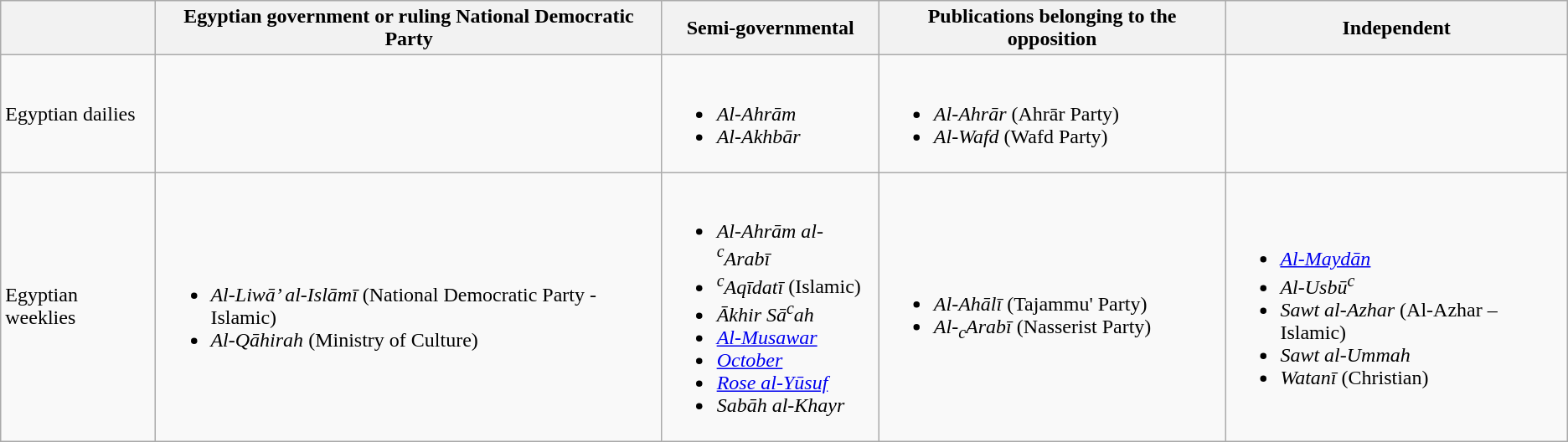<table class="wikitable">
<tr>
<th></th>
<th>Egyptian government or ruling National Democratic Party</th>
<th>Semi-governmental</th>
<th>Publications belonging to the opposition</th>
<th>Independent</th>
</tr>
<tr>
<td>Egyptian dailies</td>
<td></td>
<td><br><ul><li><em>Al-Ahrām</em></li><li><em>Al-Akhbār</em></li></ul></td>
<td><br><ul><li><em>Al-Ahrār</em> (Ahrār Party)</li><li><em>Al-Wafd</em> (Wafd Party)</li></ul></td>
<td></td>
</tr>
<tr>
<td>Egyptian weeklies</td>
<td><br><ul><li><em>Al-Liwā’ al-Islāmī</em> (National Democratic Party - Islamic)</li><li><em>Al-Qāhirah</em> (Ministry of Culture)</li></ul></td>
<td><br><ul><li><em>Al-Ahrām al-<sup>c</sup>Arabī</em></li><li><em><sup>c</sup>Aqīdatī</em> (Islamic)</li><li><em>Ākhir Sā<sup>c</sup>ah</em></li><li><em><a href='#'>Al-Musawar</a></em></li><li><em><a href='#'>October</a></em></li><li><em><a href='#'>Rose al-Yūsuf</a></em></li><li><em>Sabāh al-Khayr</em></li></ul></td>
<td><br><ul><li><em>Al-Ahālī</em> (Tajammu' Party)</li><li><em>Al-<sub>c</sub>Arabī</em> (Nasserist Party)</li></ul></td>
<td><br><ul><li><em><a href='#'>Al-Maydān</a></em></li><li><em>Al-Usbū<sup>c</sup></em></li><li><em>Sawt al-Azhar</em> (Al-Azhar – Islamic)</li><li><em>Sawt al-Ummah</em></li><li><em>Watanī</em> (Christian)</li></ul></td>
</tr>
</table>
